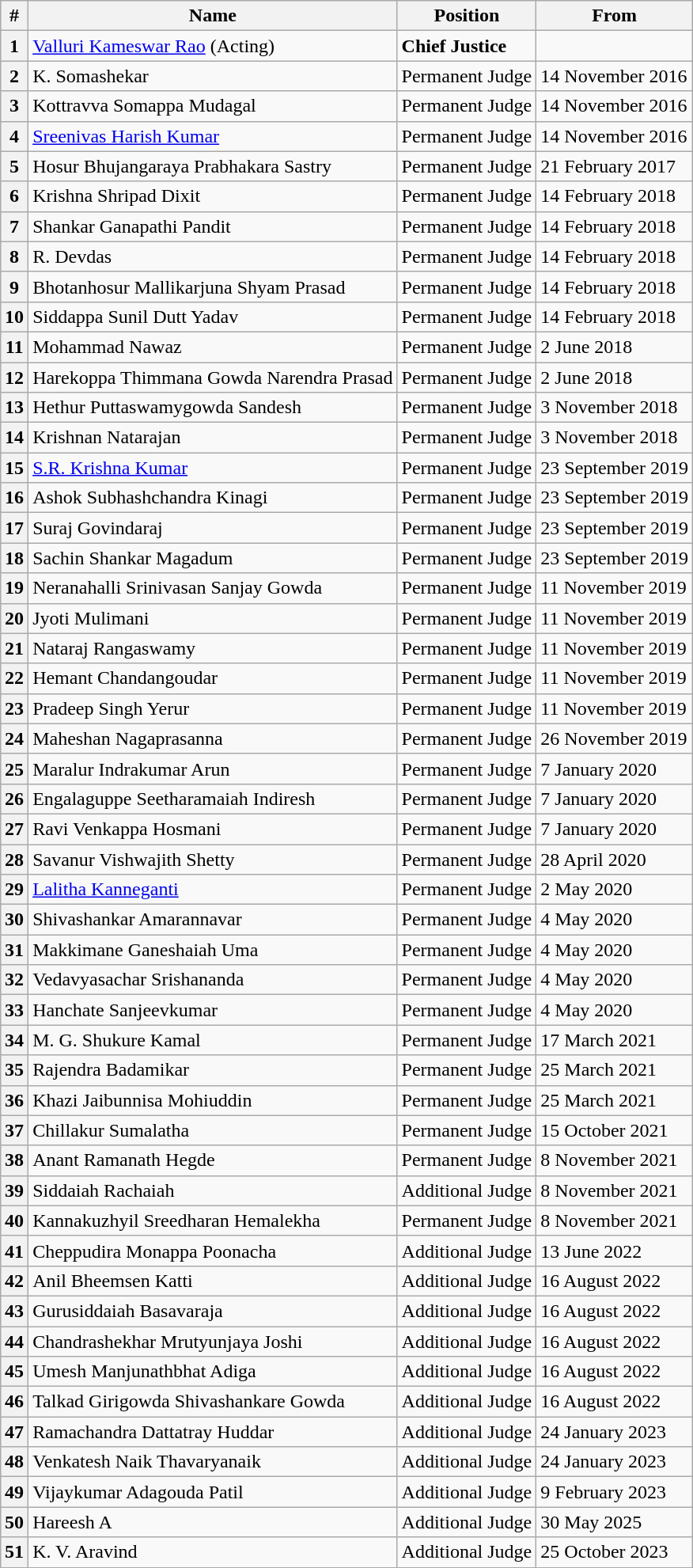<table class="wikitable sortable" style="margin: 1em auto 1em auto;">
<tr>
<th>#</th>
<th>Name</th>
<th>Position</th>
<th>From</th>
</tr>
<tr>
<th>1</th>
<td><a href='#'>Valluri Kameswar Rao</a> (Acting)</td>
<td><strong>Chief Justice</strong></td>
<td></td>
</tr>
<tr>
<th>2</th>
<td>K. Somashekar</td>
<td>Permanent Judge</td>
<td>14 November 2016</td>
</tr>
<tr>
<th>3</th>
<td>Kottravva Somappa Mudagal</td>
<td>Permanent Judge</td>
<td>14 November 2016</td>
</tr>
<tr>
<th>4</th>
<td><a href='#'>Sreenivas Harish Kumar</a></td>
<td>Permanent Judge</td>
<td>14 November 2016</td>
</tr>
<tr>
<th>5</th>
<td>Hosur Bhujangaraya Prabhakara Sastry</td>
<td>Permanent Judge</td>
<td>21 February 2017</td>
</tr>
<tr>
<th>6</th>
<td>Krishna Shripad Dixit</td>
<td>Permanent Judge</td>
<td>14 February 2018</td>
</tr>
<tr>
<th>7</th>
<td>Shankar Ganapathi Pandit</td>
<td>Permanent Judge</td>
<td>14 February 2018</td>
</tr>
<tr>
<th>8</th>
<td>R. Devdas</td>
<td>Permanent Judge</td>
<td>14 February 2018</td>
</tr>
<tr>
<th>9</th>
<td>Bhotanhosur Mallikarjuna Shyam Prasad</td>
<td>Permanent Judge</td>
<td>14 February 2018</td>
</tr>
<tr>
<th>10</th>
<td>Siddappa Sunil Dutt Yadav</td>
<td>Permanent Judge</td>
<td>14 February 2018</td>
</tr>
<tr>
<th>11</th>
<td>Mohammad Nawaz</td>
<td>Permanent Judge</td>
<td>2 June 2018</td>
</tr>
<tr>
<th>12</th>
<td>Harekoppa Thimmana Gowda Narendra Prasad</td>
<td>Permanent Judge</td>
<td>2 June 2018</td>
</tr>
<tr>
<th>13</th>
<td>Hethur Puttaswamygowda Sandesh</td>
<td>Permanent Judge</td>
<td>3 November 2018</td>
</tr>
<tr>
<th>14</th>
<td>Krishnan Natarajan</td>
<td>Permanent Judge</td>
<td>3 November 2018</td>
</tr>
<tr>
<th>15</th>
<td><a href='#'>S.R. Krishna Kumar</a></td>
<td>Permanent Judge</td>
<td>23 September 2019</td>
</tr>
<tr>
<th>16</th>
<td>Ashok Subhashchandra Kinagi</td>
<td>Permanent Judge</td>
<td>23 September 2019</td>
</tr>
<tr>
<th>17</th>
<td>Suraj Govindaraj</td>
<td>Permanent Judge</td>
<td>23 September 2019</td>
</tr>
<tr>
<th>18</th>
<td>Sachin Shankar Magadum</td>
<td>Permanent Judge</td>
<td>23 September 2019</td>
</tr>
<tr>
<th>19</th>
<td>Neranahalli Srinivasan Sanjay Gowda</td>
<td>Permanent Judge</td>
<td>11 November 2019</td>
</tr>
<tr>
<th>20</th>
<td>Jyoti Mulimani</td>
<td>Permanent Judge</td>
<td>11 November 2019</td>
</tr>
<tr>
<th>21</th>
<td>Nataraj Rangaswamy</td>
<td>Permanent Judge</td>
<td>11 November 2019</td>
</tr>
<tr>
<th>22</th>
<td>Hemant Chandangoudar</td>
<td>Permanent Judge</td>
<td>11 November 2019</td>
</tr>
<tr>
<th>23</th>
<td>Pradeep Singh Yerur</td>
<td>Permanent Judge</td>
<td>11 November 2019</td>
</tr>
<tr>
<th>24</th>
<td>Maheshan Nagaprasanna</td>
<td>Permanent Judge</td>
<td>26 November 2019</td>
</tr>
<tr>
<th>25</th>
<td>Maralur Indrakumar Arun</td>
<td>Permanent Judge</td>
<td>7 January 2020</td>
</tr>
<tr>
<th>26</th>
<td>Engalaguppe Seetharamaiah Indiresh</td>
<td>Permanent Judge</td>
<td>7 January 2020</td>
</tr>
<tr>
<th>27</th>
<td>Ravi Venkappa Hosmani</td>
<td>Permanent Judge</td>
<td>7 January 2020</td>
</tr>
<tr>
<th>28</th>
<td>Savanur Vishwajith Shetty</td>
<td>Permanent Judge</td>
<td>28 April 2020</td>
</tr>
<tr>
<th>29</th>
<td><a href='#'>Lalitha Kanneganti</a></td>
<td>Permanent Judge</td>
<td>2 May 2020</td>
</tr>
<tr>
<th>30</th>
<td>Shivashankar Amarannavar</td>
<td>Permanent Judge</td>
<td>4 May 2020</td>
</tr>
<tr>
<th>31</th>
<td>Makkimane Ganeshaiah Uma</td>
<td>Permanent Judge</td>
<td>4 May 2020</td>
</tr>
<tr>
<th>32</th>
<td>Vedavyasachar Srishananda</td>
<td>Permanent Judge</td>
<td>4 May 2020</td>
</tr>
<tr>
<th>33</th>
<td>Hanchate Sanjeevkumar</td>
<td>Permanent Judge</td>
<td>4 May 2020</td>
</tr>
<tr>
<th>34</th>
<td>M. G. Shukure Kamal</td>
<td>Permanent Judge</td>
<td>17 March 2021</td>
</tr>
<tr>
<th>35</th>
<td>Rajendra Badamikar</td>
<td>Permanent Judge</td>
<td>25 March 2021</td>
</tr>
<tr>
<th>36</th>
<td>Khazi Jaibunnisa Mohiuddin</td>
<td>Permanent Judge</td>
<td>25 March 2021</td>
</tr>
<tr>
<th>37</th>
<td>Chillakur Sumalatha</td>
<td>Permanent Judge</td>
<td>15 October 2021</td>
</tr>
<tr>
<th>38</th>
<td>Anant Ramanath Hegde</td>
<td>Permanent Judge</td>
<td>8 November 2021</td>
</tr>
<tr>
<th>39</th>
<td>Siddaiah Rachaiah</td>
<td>Additional Judge</td>
<td>8 November 2021</td>
</tr>
<tr>
<th>40</th>
<td>Kannakuzhyil Sreedharan Hemalekha</td>
<td>Permanent Judge</td>
<td>8 November 2021</td>
</tr>
<tr>
<th>41</th>
<td>Cheppudira Monappa Poonacha</td>
<td>Additional Judge</td>
<td>13 June 2022</td>
</tr>
<tr>
<th>42</th>
<td>Anil Bheemsen Katti</td>
<td>Additional Judge</td>
<td>16 August 2022</td>
</tr>
<tr>
<th>43</th>
<td>Gurusiddaiah Basavaraja</td>
<td>Additional Judge</td>
<td>16 August 2022</td>
</tr>
<tr>
<th>44</th>
<td>Chandrashekhar Mrutyunjaya Joshi</td>
<td>Additional Judge</td>
<td>16 August 2022</td>
</tr>
<tr>
<th>45</th>
<td>Umesh Manjunathbhat Adiga</td>
<td>Additional Judge</td>
<td>16 August 2022</td>
</tr>
<tr>
<th>46</th>
<td>Talkad Girigowda Shivashankare Gowda</td>
<td>Additional Judge</td>
<td>16 August 2022</td>
</tr>
<tr>
<th>47</th>
<td>Ramachandra Dattatray Huddar</td>
<td>Additional Judge</td>
<td>24 January 2023</td>
</tr>
<tr>
<th>48</th>
<td>Venkatesh Naik Thavaryanaik</td>
<td>Additional Judge</td>
<td>24 January 2023</td>
</tr>
<tr>
<th>49</th>
<td>Vijaykumar Adagouda Patil</td>
<td>Additional Judge</td>
<td>9 February 2023</td>
</tr>
<tr>
<th>50</th>
<td>Hareesh A</td>
<td>Additional Judge</td>
<td>30 May 2025</td>
</tr>
<tr>
<th>51</th>
<td>K. V. Aravind</td>
<td>Additional Judge</td>
<td>25 October 2023</td>
</tr>
</table>
